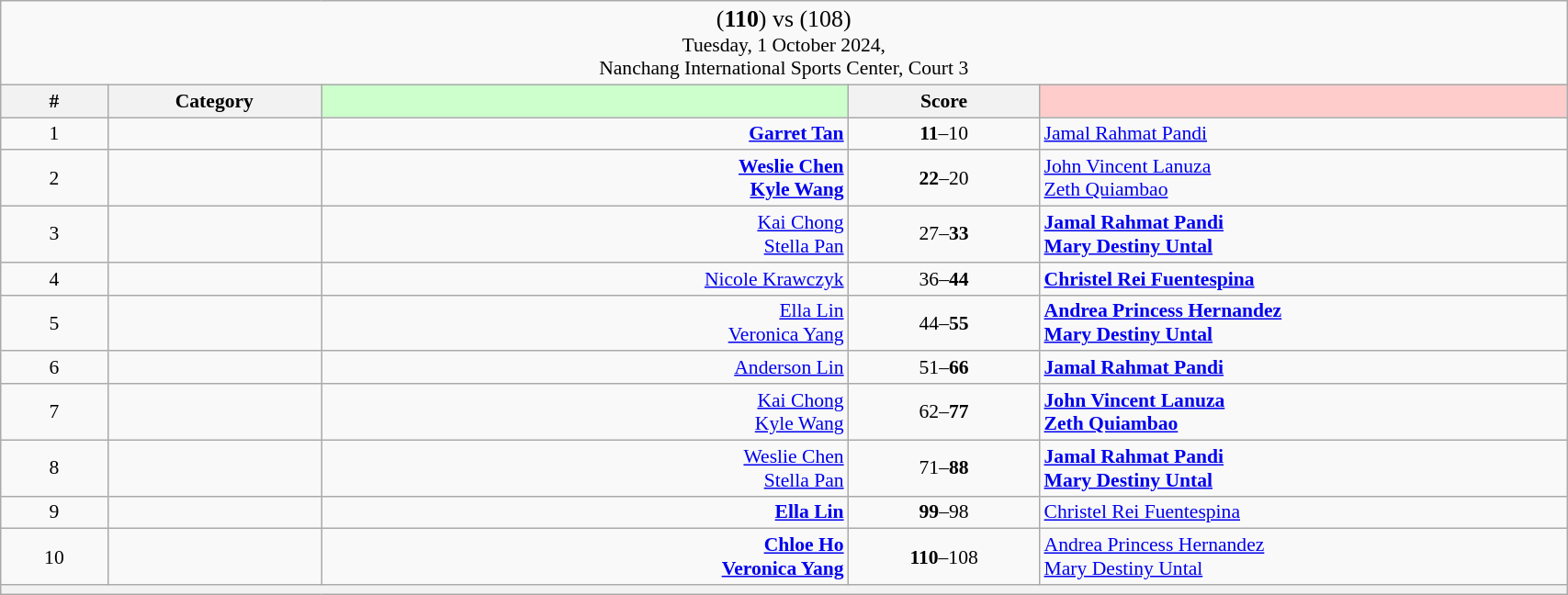<table class="wikitable mw-collapsible mw-collapsed" style="font-size:90%; text-align:center" width="90%">
<tr>
<td colspan="5"><big>(<strong>110</strong>) <strong></strong> vs  (108)</big><br>Tuesday, 1 October 2024, <br>Nanchang International Sports Center, Court 3</td>
</tr>
<tr>
<th width="25">#</th>
<th width="50">Category</th>
<th style="background-color:#CCFFCC" width="150"></th>
<th width="50">Score<br></th>
<th style="background-color:#FFCCCC" width="150"></th>
</tr>
<tr>
<td>1</td>
<td></td>
<td align="right"><strong><a href='#'>Garret Tan</a> </strong></td>
<td><strong>11</strong>–10<br></td>
<td align="left"> <a href='#'>Jamal Rahmat Pandi</a></td>
</tr>
<tr>
<td>2</td>
<td></td>
<td align="right"><strong><a href='#'>Weslie Chen</a> <br><a href='#'>Kyle Wang</a> </strong></td>
<td><strong>22</strong>–20<br></td>
<td align="left"> <a href='#'>John Vincent Lanuza</a><br> <a href='#'>Zeth Quiambao</a></td>
</tr>
<tr>
<td>3</td>
<td></td>
<td align="right"><a href='#'>Kai Chong</a> <br><a href='#'>Stella Pan</a> </td>
<td>27–<strong>33</strong><br></td>
<td align="left"><strong> <a href='#'>Jamal Rahmat Pandi</a><br> <a href='#'>Mary Destiny Untal</a></strong></td>
</tr>
<tr>
<td>4</td>
<td></td>
<td align="right"><a href='#'>Nicole Krawczyk</a> </td>
<td>36–<strong>44</strong><br></td>
<td align="left"><strong> <a href='#'>Christel Rei Fuentespina</a></strong></td>
</tr>
<tr>
<td>5</td>
<td></td>
<td align="right"><a href='#'>Ella Lin</a> <br><a href='#'>Veronica Yang</a> </td>
<td>44–<strong>55</strong><br></td>
<td align="left"><strong> <a href='#'>Andrea Princess Hernandez</a><br> <a href='#'>Mary Destiny Untal</a></strong></td>
</tr>
<tr>
<td>6</td>
<td></td>
<td align="right"><a href='#'>Anderson Lin</a> </td>
<td>51–<strong>66</strong><br></td>
<td align="left"><strong> <a href='#'>Jamal Rahmat Pandi</a></strong></td>
</tr>
<tr>
<td>7</td>
<td></td>
<td align="right"><a href='#'>Kai Chong</a> <br><a href='#'>Kyle Wang</a> </td>
<td>62–<strong>77</strong><br></td>
<td align="left"><strong> <a href='#'>John Vincent Lanuza</a><br> <a href='#'>Zeth Quiambao</a></strong></td>
</tr>
<tr>
<td>8</td>
<td></td>
<td align="right"><a href='#'>Weslie Chen</a> <br><a href='#'>Stella Pan</a> </td>
<td>71–<strong>88</strong><br></td>
<td align="left"><strong> <a href='#'>Jamal Rahmat Pandi</a><br> <a href='#'>Mary Destiny Untal</a></strong></td>
</tr>
<tr>
<td>9</td>
<td></td>
<td align="right"><strong><a href='#'>Ella Lin</a> </strong></td>
<td><strong>99</strong>–98<br></td>
<td align="left"> <a href='#'>Christel Rei Fuentespina</a></td>
</tr>
<tr>
<td>10</td>
<td></td>
<td align="right"><strong><a href='#'>Chloe Ho</a> <br><a href='#'>Veronica Yang</a> </strong></td>
<td><strong>110</strong>–108<br></td>
<td align="left"> <a href='#'>Andrea Princess Hernandez</a><br> <a href='#'>Mary Destiny Untal</a></td>
</tr>
<tr>
<th colspan="5"></th>
</tr>
</table>
